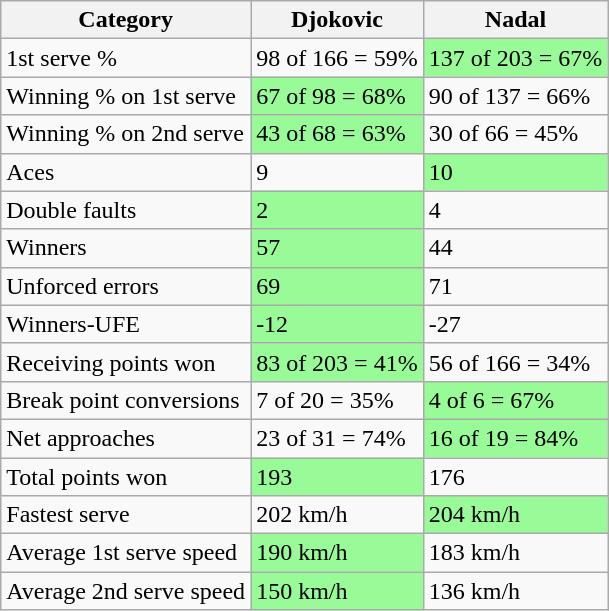<table class="wikitable">
<tr>
<th>Category</th>
<th>Djokovic</th>
<th>Nadal</th>
</tr>
<tr>
<td>1st serve %</td>
<td>98 of 166 = 59%</td>
<td bgcolor=98FB98>137 of 203 = 67%</td>
</tr>
<tr>
<td>Winning % on 1st serve</td>
<td bgcolor=98FB98>67 of 98 = 68%</td>
<td>90 of 137 = 66%</td>
</tr>
<tr>
<td>Winning % on 2nd serve</td>
<td bgcolor=98FB98>43 of 68 = 63%</td>
<td>30 of 66 = 45%</td>
</tr>
<tr>
<td>Aces</td>
<td>9</td>
<td bgcolor=98FB98>10</td>
</tr>
<tr>
<td>Double faults</td>
<td bgcolor=98FB98>2</td>
<td>4</td>
</tr>
<tr>
<td>Winners</td>
<td bgcolor=98FB98>57</td>
<td>44</td>
</tr>
<tr>
<td>Unforced errors</td>
<td bgcolor=98FB98>69</td>
<td>71</td>
</tr>
<tr>
<td>Winners-UFE</td>
<td bgcolor=98FB98>-12</td>
<td>-27</td>
</tr>
<tr>
<td>Receiving points won</td>
<td bgcolor=98FB98>83 of 203 = 41%</td>
<td>56 of 166 = 34%</td>
</tr>
<tr>
<td>Break point conversions</td>
<td>7 of 20 = 35%</td>
<td bgcolor=98FB98>4 of 6 = 67%</td>
</tr>
<tr>
<td>Net approaches</td>
<td>23 of 31 = 74%</td>
<td bgcolor=98FB98>16 of 19 = 84%</td>
</tr>
<tr>
<td>Total points won</td>
<td bgcolor=98FB98>193</td>
<td>176</td>
</tr>
<tr>
<td>Fastest serve</td>
<td>202 km/h</td>
<td bgcolor=98FB98>204 km/h</td>
</tr>
<tr>
<td>Average 1st serve speed</td>
<td bgcolor=98FB98>190 km/h</td>
<td>183 km/h</td>
</tr>
<tr>
<td>Average 2nd serve speed</td>
<td bgcolor=98FB98>150 km/h</td>
<td>136 km/h</td>
</tr>
</table>
